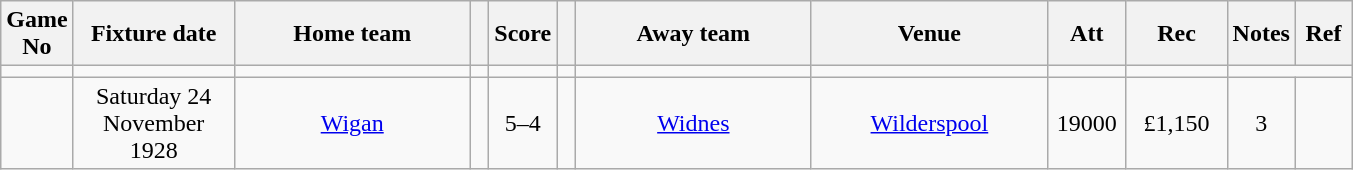<table class="wikitable" style="text-align:center;">
<tr>
<th width=20 abbr="No">Game No</th>
<th width=100 abbr="Date">Fixture date</th>
<th width=150 abbr="Home team">Home team</th>
<th width=5 abbr="space"></th>
<th width=20 abbr="Score">Score</th>
<th width=5 abbr="space"></th>
<th width=150 abbr="Away team">Away team</th>
<th width=150 abbr="Venue">Venue</th>
<th width=45 abbr="Att">Att</th>
<th width=60 abbr="Rec">Rec</th>
<th width=20 abbr="Notes">Notes</th>
<th width=30 abbr="Ref">Ref</th>
</tr>
<tr>
<td></td>
<td></td>
<td></td>
<td></td>
<td></td>
<td></td>
<td></td>
<td></td>
<td></td>
<td></td>
</tr>
<tr>
<td></td>
<td>Saturday 24 November 1928</td>
<td><a href='#'>Wigan</a></td>
<td></td>
<td>5–4</td>
<td></td>
<td><a href='#'>Widnes</a></td>
<td><a href='#'>Wilderspool</a></td>
<td>19000</td>
<td>£1,150</td>
<td>3</td>
<td></td>
</tr>
</table>
